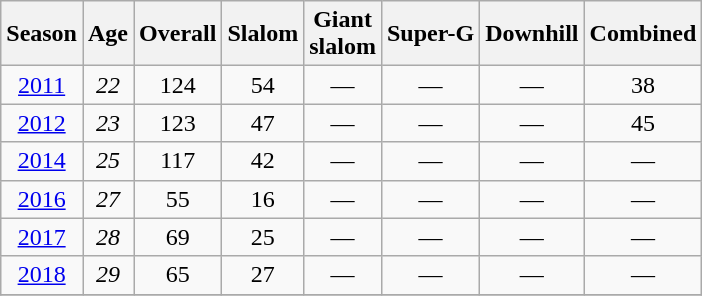<table class=wikitable style="text-align:center">
<tr>
<th>Season</th>
<th>Age</th>
<th>Overall</th>
<th>Slalom</th>
<th>Giant<br>slalom</th>
<th>Super-G</th>
<th>Downhill</th>
<th>Combined</th>
</tr>
<tr>
<td><a href='#'>2011</a></td>
<td><em>22</em></td>
<td>124</td>
<td>54</td>
<td>—</td>
<td>—</td>
<td>—</td>
<td>38</td>
</tr>
<tr>
<td><a href='#'>2012</a></td>
<td><em>23</em></td>
<td>123</td>
<td>47</td>
<td>—</td>
<td>—</td>
<td>—</td>
<td>45</td>
</tr>
<tr>
<td><a href='#'>2014</a></td>
<td><em>25</em></td>
<td>117</td>
<td>42</td>
<td>—</td>
<td>—</td>
<td>—</td>
<td>—</td>
</tr>
<tr>
<td><a href='#'>2016</a></td>
<td><em>27</em></td>
<td>55</td>
<td>16</td>
<td>—</td>
<td>—</td>
<td>—</td>
<td>—</td>
</tr>
<tr>
<td><a href='#'>2017</a></td>
<td><em>28</em></td>
<td>69</td>
<td>25</td>
<td>—</td>
<td>—</td>
<td>—</td>
<td>—</td>
</tr>
<tr>
<td><a href='#'>2018</a></td>
<td><em>29</em></td>
<td>65</td>
<td>27</td>
<td>—</td>
<td>—</td>
<td>—</td>
<td>—</td>
</tr>
<tr>
</tr>
</table>
